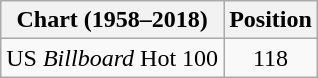<table class="wikitable plainrowheaders">
<tr>
<th>Chart (1958–2018)</th>
<th>Position</th>
</tr>
<tr>
<td>US <em>Billboard</em> Hot 100</td>
<td style="text-align:center;">118</td>
</tr>
</table>
